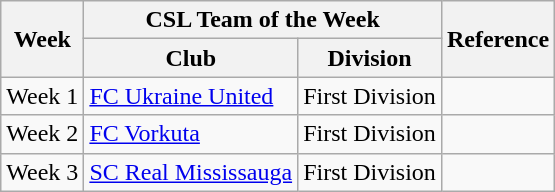<table class="wikitable">
<tr>
<th rowspan="2">Week</th>
<th colspan="2">CSL Team of the Week</th>
<th rowspan="2">Reference</th>
</tr>
<tr>
<th>Club</th>
<th>Division</th>
</tr>
<tr>
<td>Week 1</td>
<td><a href='#'>FC Ukraine United</a></td>
<td>First Division</td>
<td></td>
</tr>
<tr>
<td>Week 2</td>
<td><a href='#'>FC Vorkuta</a></td>
<td>First Division</td>
<td></td>
</tr>
<tr>
<td>Week 3</td>
<td><a href='#'>SC Real Mississauga</a></td>
<td>First Division</td>
<td></td>
</tr>
</table>
